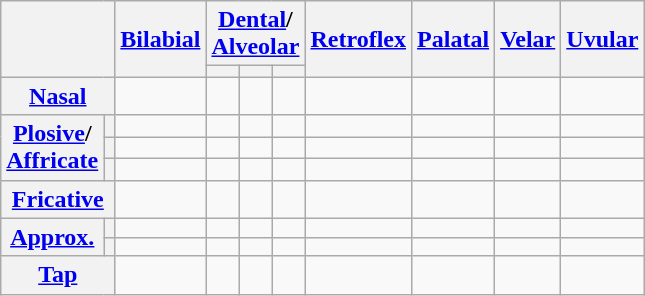<table Class="wikitable" style="text-align:center">
<tr>
<th rowspan="2" colspan="2"></th>
<th rowspan="2"><a href='#'>Bilabial</a></th>
<th colspan="3"><a href='#'>Dental</a>/<br><a href='#'>Alveolar</a></th>
<th rowspan="2"><a href='#'>Retroflex</a></th>
<th rowspan="2"><a href='#'>Palatal</a></th>
<th rowspan="2"><a href='#'>Velar</a></th>
<th rowspan="2"><a href='#'>Uvular</a></th>
</tr>
<tr>
<th></th>
<th></th>
<th></th>
</tr>
<tr>
<th colspan=2><a href='#'>Nasal</a></th>
<td> </td>
<td> </td>
<td></td>
<td></td>
<td></td>
<td> </td>
<td> </td>
<td></td>
</tr>
<tr>
<th rowspan=3><a href='#'>Plosive</a>/<br><a href='#'>Affricate</a></th>
<th></th>
<td> </td>
<td> </td>
<td> </td>
<td> </td>
<td> </td>
<td> </td>
<td> </td>
<td> </td>
</tr>
<tr>
<th></th>
<td> </td>
<td> </td>
<td> </td>
<td> </td>
<td> </td>
<td> </td>
<td> </td>
<td> </td>
</tr>
<tr>
<th></th>
<td> </td>
<td> </td>
<td> </td>
<td> </td>
<td> </td>
<td> </td>
<td> </td>
<td> </td>
</tr>
<tr>
<th colspan=2><a href='#'>Fricative</a></th>
<td></td>
<td></td>
<td></td>
<td> </td>
<td></td>
<td> </td>
<td> </td>
<td></td>
</tr>
<tr>
<th rowspan=2><a href='#'>Approx.</a></th>
<th></th>
<td> </td>
<td></td>
<td></td>
<td></td>
<td></td>
<td> </td>
<td></td>
<td></td>
</tr>
<tr>
<th></th>
<td></td>
<td> </td>
<td></td>
<td></td>
<td></td>
<td> </td>
<td></td>
<td></td>
</tr>
<tr>
<th colspan=2><a href='#'>Tap</a></th>
<td></td>
<td> </td>
<td></td>
<td></td>
<td></td>
<td></td>
<td></td>
<td></td>
</tr>
</table>
